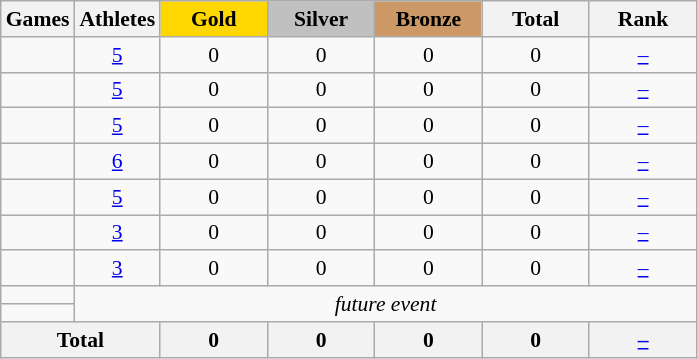<table class="wikitable" style="text-align:center; font-size:90%;">
<tr>
<th>Games</th>
<th>Athletes</th>
<td style="background:gold; width:4.5em; font-weight:bold;">Gold</td>
<td style="background:silver; width:4.5em; font-weight:bold;">Silver</td>
<td style="background:#cc9966; width:4.5em; font-weight:bold;">Bronze</td>
<th style="width:4.5em; font-weight:bold;">Total</th>
<th style="width:4.5em; font-weight:bold;">Rank</th>
</tr>
<tr>
<td align=left></td>
<td><a href='#'>5</a></td>
<td>0</td>
<td>0</td>
<td>0</td>
<td>0</td>
<td><a href='#'>–</a></td>
</tr>
<tr>
<td align=left></td>
<td><a href='#'>5</a></td>
<td>0</td>
<td>0</td>
<td>0</td>
<td>0</td>
<td><a href='#'>–</a></td>
</tr>
<tr>
<td align=left></td>
<td><a href='#'>5</a></td>
<td>0</td>
<td>0</td>
<td>0</td>
<td>0</td>
<td><a href='#'>–</a></td>
</tr>
<tr>
<td align=left></td>
<td><a href='#'>6</a></td>
<td>0</td>
<td>0</td>
<td>0</td>
<td>0</td>
<td><a href='#'>–</a></td>
</tr>
<tr>
<td align=left></td>
<td><a href='#'>5</a></td>
<td>0</td>
<td>0</td>
<td>0</td>
<td>0</td>
<td><a href='#'>–</a></td>
</tr>
<tr>
<td align=left></td>
<td><a href='#'>3</a></td>
<td>0</td>
<td>0</td>
<td>0</td>
<td>0</td>
<td><a href='#'>–</a></td>
</tr>
<tr>
<td align=left></td>
<td><a href='#'>3</a></td>
<td>0</td>
<td>0</td>
<td>0</td>
<td>0</td>
<td><a href='#'>–</a></td>
</tr>
<tr>
<td align=left></td>
<td colspan=6; rowspan=2><em>future event</em></td>
</tr>
<tr>
<td align=left></td>
</tr>
<tr>
<th colspan=2>Total</th>
<th>0</th>
<th>0</th>
<th>0</th>
<th>0</th>
<th><a href='#'>–</a></th>
</tr>
</table>
